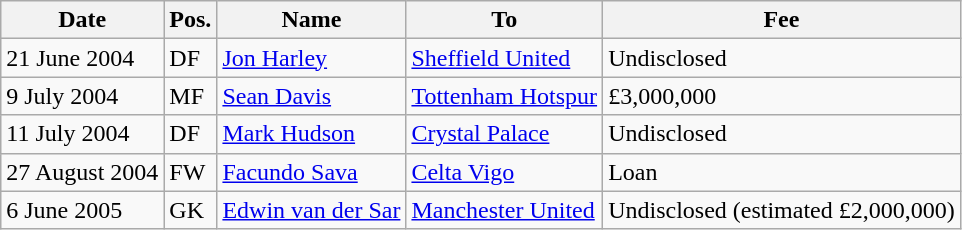<table class="wikitable">
<tr>
<th>Date</th>
<th>Pos.</th>
<th>Name</th>
<th>To</th>
<th>Fee</th>
</tr>
<tr>
<td>21 June 2004</td>
<td>DF</td>
<td> <a href='#'>Jon Harley</a></td>
<td> <a href='#'>Sheffield United</a></td>
<td>Undisclosed</td>
</tr>
<tr>
<td>9 July 2004</td>
<td>MF</td>
<td> <a href='#'>Sean Davis</a></td>
<td> <a href='#'>Tottenham Hotspur</a></td>
<td>£3,000,000</td>
</tr>
<tr>
<td>11 July 2004</td>
<td>DF</td>
<td> <a href='#'>Mark Hudson</a></td>
<td> <a href='#'>Crystal Palace</a></td>
<td>Undisclosed</td>
</tr>
<tr>
<td>27 August 2004</td>
<td>FW</td>
<td> <a href='#'>Facundo Sava</a></td>
<td> <a href='#'>Celta Vigo</a></td>
<td>Loan</td>
</tr>
<tr>
<td>6 June 2005</td>
<td>GK</td>
<td> <a href='#'>Edwin van der Sar</a></td>
<td> <a href='#'>Manchester United</a></td>
<td>Undisclosed (estimated £2,000,000)</td>
</tr>
</table>
